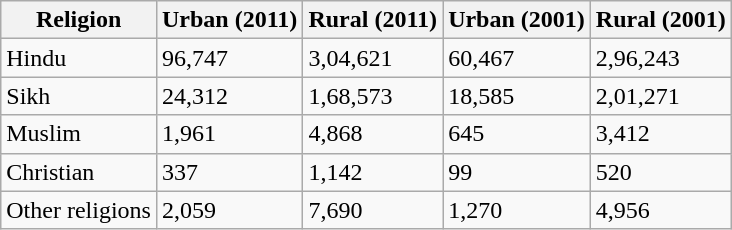<table class="wikitable sort">
<tr>
<th>Religion</th>
<th>Urban (2011)</th>
<th>Rural (2011)</th>
<th>Urban (2001)</th>
<th>Rural (2001)</th>
</tr>
<tr>
<td>Hindu</td>
<td>96,747</td>
<td>3,04,621</td>
<td>60,467</td>
<td>2,96,243</td>
</tr>
<tr>
<td>Sikh</td>
<td>24,312</td>
<td>1,68,573</td>
<td>18,585</td>
<td>2,01,271</td>
</tr>
<tr>
<td>Muslim</td>
<td>1,961</td>
<td>4,868</td>
<td>645</td>
<td>3,412</td>
</tr>
<tr>
<td>Christian</td>
<td>337</td>
<td>1,142</td>
<td>99</td>
<td>520</td>
</tr>
<tr>
<td>Other religions</td>
<td>2,059</td>
<td>7,690</td>
<td>1,270</td>
<td>4,956</td>
</tr>
</table>
